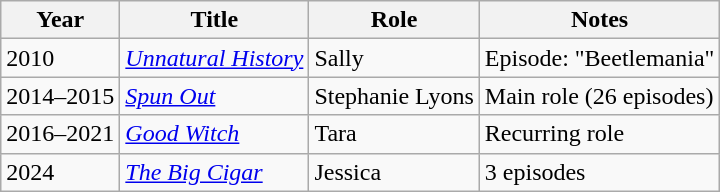<table class="wikitable sortable">
<tr>
<th>Year</th>
<th>Title</th>
<th>Role</th>
<th class="unsortable">Notes</th>
</tr>
<tr>
<td>2010</td>
<td><em><a href='#'>Unnatural History</a></em></td>
<td>Sally</td>
<td>Episode: "Beetlemania"</td>
</tr>
<tr>
<td>2014–2015</td>
<td><em><a href='#'>Spun Out</a></em></td>
<td>Stephanie Lyons</td>
<td>Main role (26 episodes)</td>
</tr>
<tr>
<td>2016–2021</td>
<td><em><a href='#'>Good Witch</a></em></td>
<td>Tara</td>
<td>Recurring role</td>
</tr>
<tr>
<td>2024</td>
<td><em><a href='#'>The Big Cigar</a></em></td>
<td>Jessica</td>
<td>3 episodes</td>
</tr>
</table>
